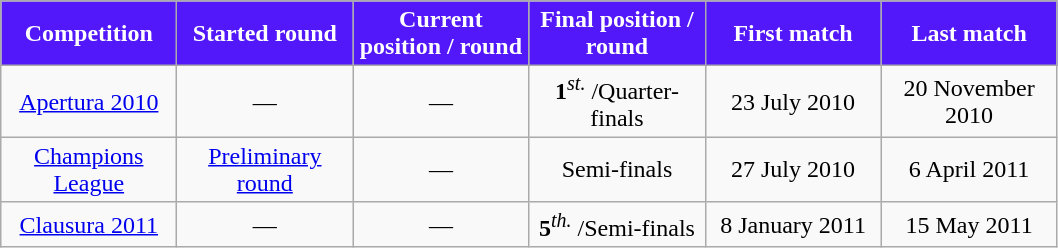<table class="wikitable">
<tr>
<th width=110px style="background: #5218FA;color:white">Competition</th>
<th width=110px style="background: #5218FA;color:white">Started round</th>
<th width=110px style="background: #5218FA;color:white">Current position / round</th>
<th width=110px style="background: #5218FA;color:white">Final position / round</th>
<th width=110px style="background: #5218FA;color:white">First match</th>
<th width=110px style="background: #5218FA;color:white">Last match</th>
</tr>
<tr align=center>
<td><a href='#'>Apertura 2010</a></td>
<td>—</td>
<td>—</td>
<td><strong>1</strong><sup><em>st.</em></sup> /Quarter-finals</td>
<td>23 July 2010</td>
<td>20 November 2010</td>
</tr>
<tr align=center>
<td><a href='#'>Champions League</a></td>
<td><a href='#'>Preliminary round</a></td>
<td>—</td>
<td>Semi-finals</td>
<td>27 July 2010</td>
<td>6 April 2011</td>
</tr>
<tr align=center>
<td><a href='#'>Clausura 2011</a></td>
<td>—</td>
<td>—</td>
<td><strong>5</strong><sup><em>th.</em></sup> /Semi-finals</td>
<td>8 January 2011</td>
<td>15 May 2011</td>
</tr>
</table>
